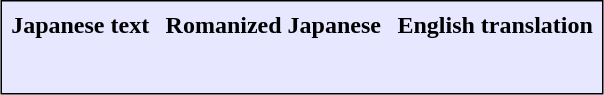<table align=center cellpadding="5" cellspacing="1" style="border:1px solid black; background-color:#e7e8ff;">
<tr align=center bgcolor=#d7a8ff>
</tr>
<tr>
<th>Japanese text</th>
<th>Romanized Japanese</th>
<th>English translation</th>
</tr>
<tr valign=top>
<td><br></td>
<td><br></td>
<td></td>
</tr>
<tr>
</tr>
</table>
